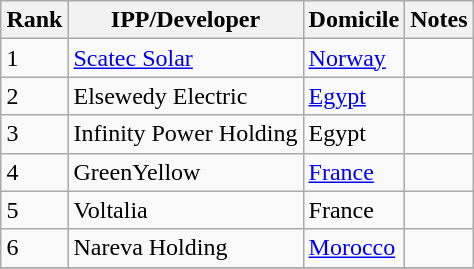<table class="wikitable sortable" style="margin: 0.5em auto">
<tr>
<th>Rank</th>
<th>IPP/Developer</th>
<th>Domicile</th>
<th>Notes</th>
</tr>
<tr>
<td>1</td>
<td><a href='#'>Scatec Solar</a></td>
<td><a href='#'>Norway</a></td>
<td></td>
</tr>
<tr>
<td>2</td>
<td>Elsewedy Electric</td>
<td><a href='#'>Egypt</a></td>
<td></td>
</tr>
<tr>
<td>3</td>
<td>Infinity Power Holding</td>
<td>Egypt</td>
<td></td>
</tr>
<tr>
<td>4</td>
<td>GreenYellow</td>
<td><a href='#'>France</a></td>
<td></td>
</tr>
<tr>
<td>5</td>
<td>Voltalia</td>
<td>France</td>
<td></td>
</tr>
<tr>
<td>6</td>
<td>Nareva Holding</td>
<td><a href='#'>Morocco</a></td>
<td></td>
</tr>
<tr>
</tr>
</table>
